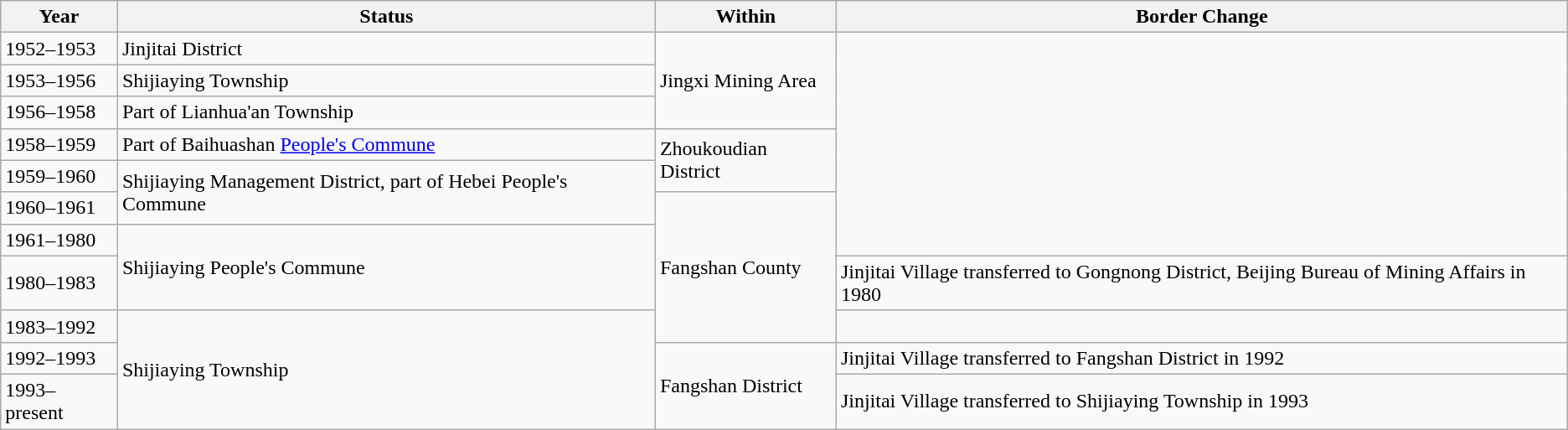<table class="wikitable">
<tr>
<th>Year</th>
<th>Status</th>
<th>Within</th>
<th>Border Change</th>
</tr>
<tr>
<td>1952–1953</td>
<td>Jinjitai District</td>
<td rowspan="3">Jingxi Mining Area</td>
<td rowspan="7"></td>
</tr>
<tr>
<td>1953–1956</td>
<td>Shijiaying Township</td>
</tr>
<tr>
<td>1956–1958</td>
<td>Part of Lianhua'an Township</td>
</tr>
<tr>
<td>1958–1959</td>
<td>Part of Baihuashan <a href='#'>People's Commune</a></td>
<td rowspan="2">Zhoukoudian District</td>
</tr>
<tr>
<td>1959–1960</td>
<td rowspan="2">Shijiaying Management District, part of Hebei People's Commune</td>
</tr>
<tr>
<td>1960–1961</td>
<td rowspan="4">Fangshan County</td>
</tr>
<tr>
<td>1961–1980</td>
<td rowspan="2">Shijiaying People's Commune</td>
</tr>
<tr>
<td>1980–1983</td>
<td>Jinjitai Village transferred to Gongnong District, Beijing Bureau of Mining Affairs in 1980</td>
</tr>
<tr>
<td>1983–1992</td>
<td rowspan="3">Shijiaying Township</td>
<td></td>
</tr>
<tr>
<td>1992–1993</td>
<td rowspan="2">Fangshan District</td>
<td>Jinjitai Village transferred to Fangshan District in 1992</td>
</tr>
<tr>
<td>1993–present</td>
<td>Jinjitai Village transferred to Shijiaying Township in 1993</td>
</tr>
</table>
